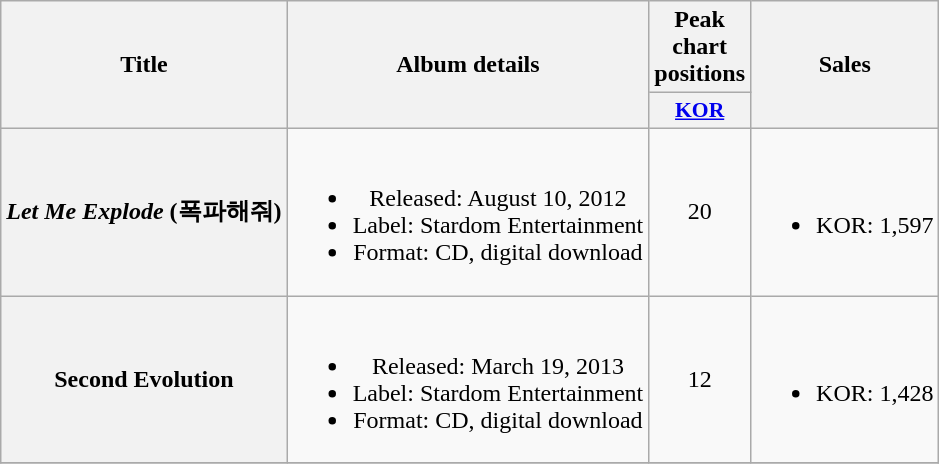<table class="wikitable plainrowheaders" style="text-align:center;">
<tr>
<th scope="col" rowspan="2">Title</th>
<th scope="col" rowspan="2">Album details</th>
<th scope="col" colspan="1">Peak chart positions</th>
<th scope="col" rowspan="2">Sales</th>
</tr>
<tr>
<th scope="col" style="width:2.5em;font-size:90%;"><a href='#'>KOR</a><br></th>
</tr>
<tr>
<th scope="row"><em>Let Me Explode</em> (폭파해줘)<em></th>
<td><br><ul><li>Released: August 10, 2012</li><li>Label: Stardom Entertainment</li><li>Format: CD, digital download</li></ul></td>
<td>20</td>
<td><br><ul><li>KOR: 1,597</li></ul></td>
</tr>
<tr>
<th scope="row"></em>Second Evolution<em></th>
<td><br><ul><li>Released: March 19, 2013</li><li>Label: Stardom Entertainment</li><li>Format: CD, digital download</li></ul></td>
<td>12</td>
<td><br><ul><li>KOR: 1,428</li></ul></td>
</tr>
<tr>
</tr>
</table>
